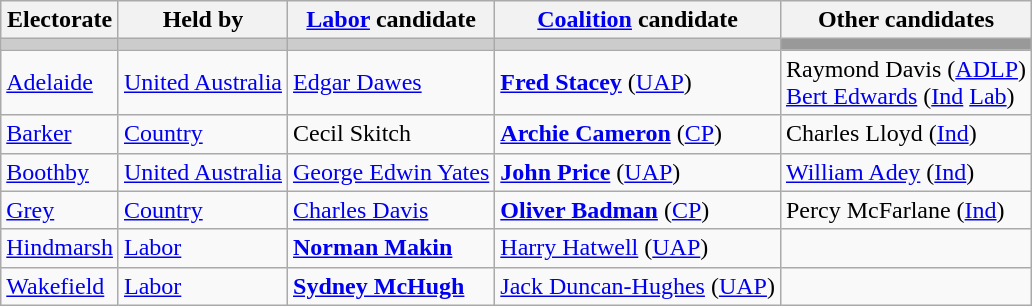<table class="wikitable">
<tr>
<th>Electorate</th>
<th>Held by</th>
<th><a href='#'>Labor</a> candidate</th>
<th><a href='#'>Coalition</a> candidate</th>
<th>Other candidates</th>
</tr>
<tr bgcolor="#cccccc">
<td></td>
<td></td>
<td></td>
<td></td>
<td bgcolor="#999999"></td>
</tr>
<tr>
<td><a href='#'>Adelaide</a></td>
<td><a href='#'>United Australia</a></td>
<td><a href='#'>Edgar Dawes</a></td>
<td><strong><a href='#'>Fred Stacey</a></strong> (<a href='#'>UAP</a>)</td>
<td>Raymond Davis (<a href='#'>ADLP</a>)<br><a href='#'>Bert Edwards</a> (<a href='#'>Ind</a> <a href='#'>Lab</a>)</td>
</tr>
<tr>
<td><a href='#'>Barker</a></td>
<td><a href='#'>Country</a></td>
<td>Cecil Skitch</td>
<td><strong><a href='#'>Archie Cameron</a></strong> (<a href='#'>CP</a>)</td>
<td>Charles Lloyd (<a href='#'>Ind</a>)</td>
</tr>
<tr>
<td><a href='#'>Boothby</a></td>
<td><a href='#'>United Australia</a></td>
<td><a href='#'>George Edwin Yates</a></td>
<td><strong><a href='#'>John Price</a></strong> (<a href='#'>UAP</a>)</td>
<td><a href='#'>William Adey</a> (<a href='#'>Ind</a>)</td>
</tr>
<tr>
<td><a href='#'>Grey</a></td>
<td><a href='#'>Country</a></td>
<td><a href='#'>Charles Davis</a></td>
<td><strong><a href='#'>Oliver Badman</a></strong> (<a href='#'>CP</a>)</td>
<td>Percy McFarlane (<a href='#'>Ind</a>)</td>
</tr>
<tr>
<td><a href='#'>Hindmarsh</a></td>
<td><a href='#'>Labor</a></td>
<td><strong><a href='#'>Norman Makin</a></strong></td>
<td><a href='#'>Harry Hatwell</a> (<a href='#'>UAP</a>)</td>
<td></td>
</tr>
<tr>
<td><a href='#'>Wakefield</a></td>
<td><a href='#'>Labor</a></td>
<td><strong><a href='#'>Sydney McHugh</a></strong></td>
<td><a href='#'>Jack Duncan-Hughes</a> (<a href='#'>UAP</a>)</td>
<td></td>
</tr>
</table>
